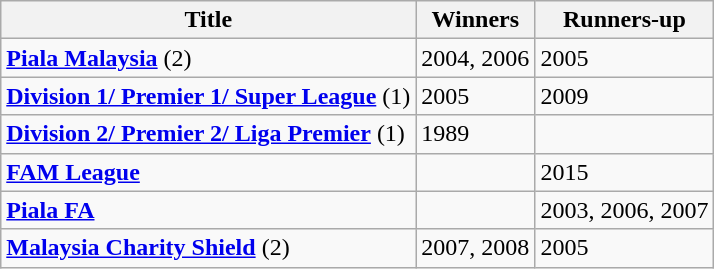<table class="wikitable">
<tr>
<th style="background:; color:; text-align:center;">Title</th>
<th style="background:; color:; text-align:center;">Winners</th>
<th style="background:; color:; text-align:center;">Runners-up</th>
</tr>
<tr>
<td VAlign=Top><strong><a href='#'>Piala Malaysia</a></strong> (2)</td>
<td VAlign=Top>2004, 2006</td>
<td VAlign=Top>2005</td>
</tr>
<tr>
<td VAlign=Top><strong><a href='#'>Division 1/ Premier 1/ Super League</a></strong> (1)</td>
<td VAlign=Top>2005</td>
<td VAlign=Top>2009</td>
</tr>
<tr>
<td VAlign=Top><strong><a href='#'>Division 2/ Premier 2/ Liga Premier</a></strong> (1)</td>
<td VAlign=Top>1989</td>
<td VAlign=Top></td>
</tr>
<tr>
<td VAlign=Top><strong><a href='#'>FAM League</a></strong></td>
<td VAlign=Top></td>
<td VAlign=Top>2015</td>
</tr>
<tr>
<td VAlign=Top><strong><a href='#'>Piala FA</a></strong></td>
<td VAlign=Top></td>
<td VAlign=Top>2003, 2006, 2007</td>
</tr>
<tr>
<td VAlign=Top><strong><a href='#'>Malaysia Charity Shield</a></strong> (2)</td>
<td VAlign=Top>2007, 2008</td>
<td VAlign=Top>2005</td>
</tr>
</table>
